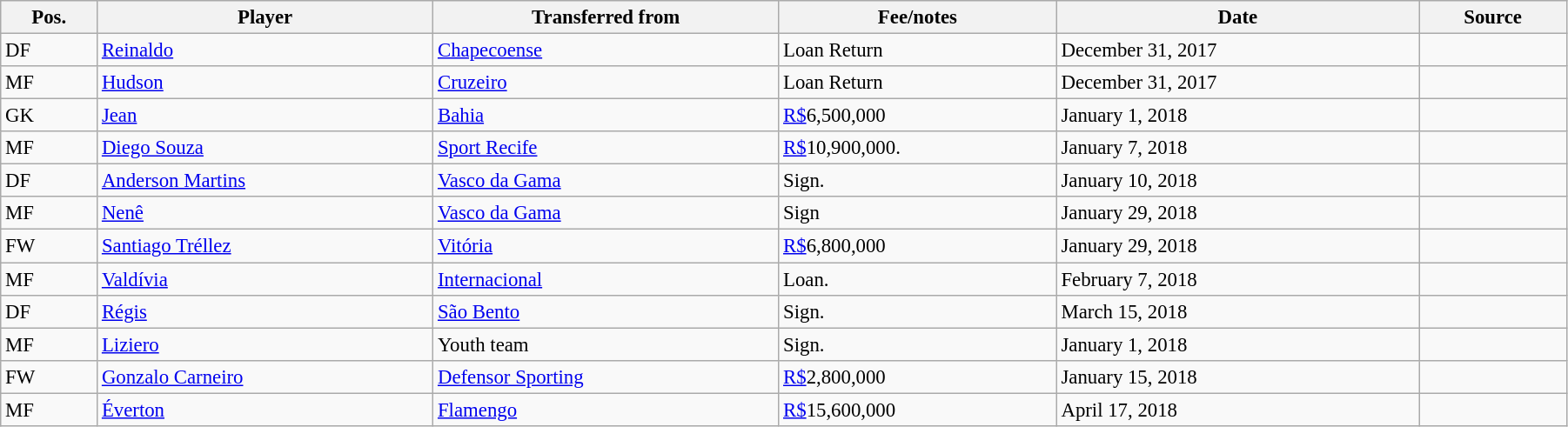<table class="wikitable sortable" style="width:95%; text-align:center; font-size:95%; text-align:left;">
<tr>
<th><strong>Pos.</strong></th>
<th><strong>Player</strong></th>
<th><strong>Transferred from</strong></th>
<th><strong>Fee/notes</strong></th>
<th><strong>Date</strong></th>
<th><strong>Source</strong></th>
</tr>
<tr>
<td>DF</td>
<td> <a href='#'>Reinaldo</a></td>
<td> <a href='#'>Chapecoense</a></td>
<td>Loan Return</td>
<td>December 31, 2017</td>
<td align=center></td>
</tr>
<tr>
<td>MF</td>
<td> <a href='#'>Hudson</a></td>
<td> <a href='#'>Cruzeiro</a></td>
<td>Loan Return</td>
<td>December 31, 2017</td>
<td align=center></td>
</tr>
<tr>
<td>GK</td>
<td> <a href='#'>Jean</a></td>
<td> <a href='#'>Bahia</a></td>
<td><a href='#'>R$</a>6,500,000</td>
<td>January 1, 2018</td>
<td align=center></td>
</tr>
<tr>
<td>MF</td>
<td> <a href='#'>Diego Souza</a></td>
<td> <a href='#'>Sport Recife</a></td>
<td><a href='#'>R$</a>10,900,000.</td>
<td>January 7, 2018</td>
<td align=center></td>
</tr>
<tr>
<td>DF</td>
<td> <a href='#'>Anderson Martins</a></td>
<td> <a href='#'>Vasco da Gama</a></td>
<td>Sign.</td>
<td>January 10, 2018</td>
<td align=center></td>
</tr>
<tr>
<td>MF</td>
<td> <a href='#'>Nenê</a></td>
<td> <a href='#'>Vasco da Gama</a></td>
<td>Sign</td>
<td>January 29, 2018</td>
<td align=center></td>
</tr>
<tr>
<td>FW</td>
<td> <a href='#'>Santiago Tréllez</a></td>
<td> <a href='#'>Vitória</a></td>
<td><a href='#'>R$</a>6,800,000</td>
<td>January 29, 2018</td>
<td align=center></td>
</tr>
<tr>
<td>MF</td>
<td> <a href='#'>Valdívia</a></td>
<td> <a href='#'>Internacional</a></td>
<td>Loan.</td>
<td>February 7, 2018</td>
<td align=center></td>
</tr>
<tr>
<td>DF</td>
<td> <a href='#'>Régis</a></td>
<td> <a href='#'>São Bento</a></td>
<td>Sign.</td>
<td>March 15, 2018</td>
<td align=center></td>
</tr>
<tr>
<td>MF</td>
<td> <a href='#'>Liziero</a></td>
<td>Youth team</td>
<td>Sign.</td>
<td>January 1, 2018</td>
<td align=center></td>
</tr>
<tr>
<td>FW</td>
<td> <a href='#'>Gonzalo Carneiro</a></td>
<td> <a href='#'>Defensor Sporting</a></td>
<td><a href='#'>R$</a>2,800,000</td>
<td>January 15, 2018</td>
<td align=center></td>
</tr>
<tr>
<td>MF</td>
<td> <a href='#'>Éverton</a></td>
<td> <a href='#'>Flamengo</a></td>
<td><a href='#'>R$</a>15,600,000</td>
<td>April 17, 2018</td>
<td align=center></td>
</tr>
</table>
